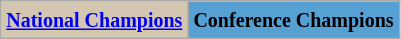<table class="wikitable">
<tr>
<td style="background:#d4c7b1;"><small><strong><a href='#'>National Champions</a></strong></small></td>
<td style="background:#56A0D3;"><small><strong>Conference Champions</strong></small></td>
</tr>
</table>
